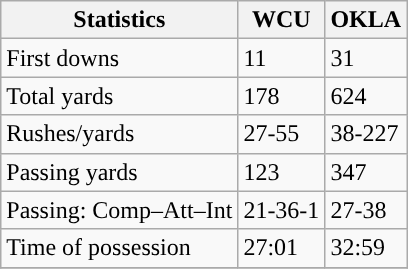<table class="wikitable" style="float: left;">
<tr>
<th>Statistics</th>
<th>WCU</th>
<th>OKLA</th>
</tr>
<tr>
<td>First downs</td>
<td>11</td>
<td>31</td>
</tr>
<tr>
<td>Total yards</td>
<td>178</td>
<td>624</td>
</tr>
<tr>
<td>Rushes/yards</td>
<td>27-55</td>
<td>38-227</td>
</tr>
<tr>
<td>Passing yards</td>
<td>123</td>
<td>347</td>
</tr>
<tr>
<td>Passing: Comp–Att–Int</td>
<td>21-36-1</td>
<td>27-38</td>
</tr>
<tr>
<td>Time of possession</td>
<td>27:01</td>
<td>32:59</td>
</tr>
<tr>
</tr>
</table>
